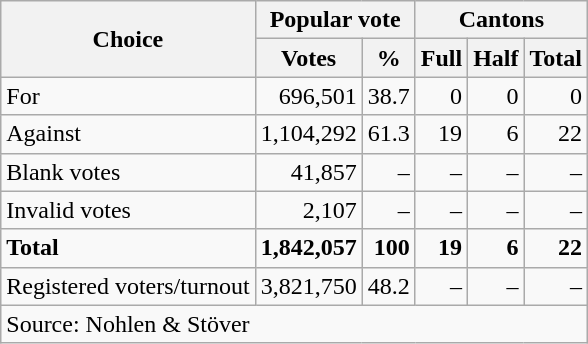<table class=wikitable style=text-align:right>
<tr>
<th rowspan=2>Choice</th>
<th colspan=2>Popular vote</th>
<th colspan=3>Cantons</th>
</tr>
<tr>
<th>Votes</th>
<th>%</th>
<th>Full</th>
<th>Half</th>
<th>Total</th>
</tr>
<tr>
<td align=left>For</td>
<td>696,501</td>
<td>38.7</td>
<td>0</td>
<td>0</td>
<td>0</td>
</tr>
<tr>
<td align=left>Against</td>
<td>1,104,292</td>
<td>61.3</td>
<td>19</td>
<td>6</td>
<td>22</td>
</tr>
<tr>
<td align=left>Blank votes</td>
<td>41,857</td>
<td>–</td>
<td>–</td>
<td>–</td>
<td>–</td>
</tr>
<tr>
<td align=left>Invalid votes</td>
<td>2,107</td>
<td>–</td>
<td>–</td>
<td>–</td>
<td>–</td>
</tr>
<tr>
<td align=left><strong>Total</strong></td>
<td><strong>1,842,057</strong></td>
<td><strong>100</strong></td>
<td><strong>19</strong></td>
<td><strong>6</strong></td>
<td><strong>22</strong></td>
</tr>
<tr>
<td align=left>Registered voters/turnout</td>
<td>3,821,750</td>
<td>48.2</td>
<td>–</td>
<td>–</td>
<td>–</td>
</tr>
<tr>
<td align=left colspan=11>Source: Nohlen & Stöver</td>
</tr>
</table>
